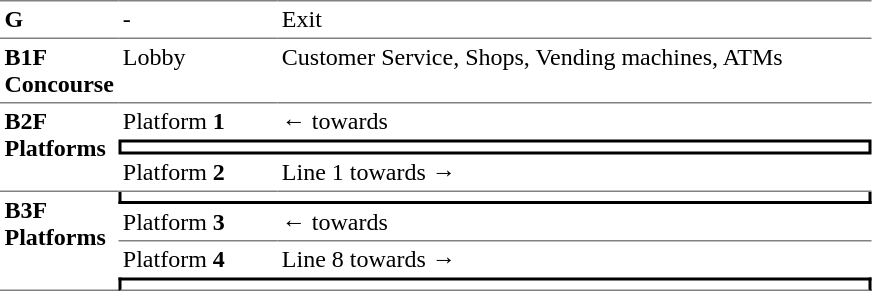<table table border=0 cellspacing=0 cellpadding=3>
<tr>
<td style="border-top:solid 1px gray;" width=50 valign=top><strong>G</strong></td>
<td style="border-top:solid 1px gray;" width=100 valign=top>-</td>
<td style="border-top:solid 1px gray;" width=390 valign=top>Exit</td>
</tr>
<tr>
<td style="border-bottom:solid 1px gray; border-top:solid 1px gray;" valign=top width=50><strong>B1F<br>Concourse</strong></td>
<td style="border-bottom:solid 1px gray; border-top:solid 1px gray;" valign=top width=100>Lobby</td>
<td style="border-bottom:solid 1px gray; border-top:solid 1px gray;" valign=top width=390>Customer Service, Shops, Vending machines, ATMs</td>
</tr>
<tr>
<td style="border-bottom:solid 1px gray;" rowspan="3" valign=top><strong>B2F<br>Platforms</strong></td>
<td>Platform <strong>1</strong></td>
<td>←  towards  </td>
</tr>
<tr>
<td style="border-right:solid 2px black;border-left:solid 2px black;border-top:solid 2px black;border-bottom:solid 2px black;text-align:center;" colspan=2></td>
</tr>
<tr>
<td style="border-bottom:solid 1px gray;">Platform <strong>2</strong></td>
<td style="border-bottom:solid 1px gray;">  Line 1 towards   →</td>
</tr>
<tr>
<td style="border-bottom:solid 1px gray;" rowspan="4" valign=top><strong>B3F<br>Platforms</strong></td>
<td style="border-right:solid 2px black;border-left:solid 2px black;border-top:solid 0 gray;border-bottom:solid 2px black;text-align:center;" colspan=2></td>
</tr>
<tr>
<td>Platform <strong>3</strong></td>
<td>←  towards  </td>
</tr>
<tr>
<td style="border-top:solid 1px gray;">Platform <strong>4</strong></td>
<td style="border-top:solid 1px gray;">  Line 8 towards   →</td>
</tr>
<tr>
<td style="border-right:solid 2px black;border-left:solid 2px black;border-top:solid 2px black;border-bottom:solid 1px gray;text-align:center;" colspan=2></td>
</tr>
</table>
